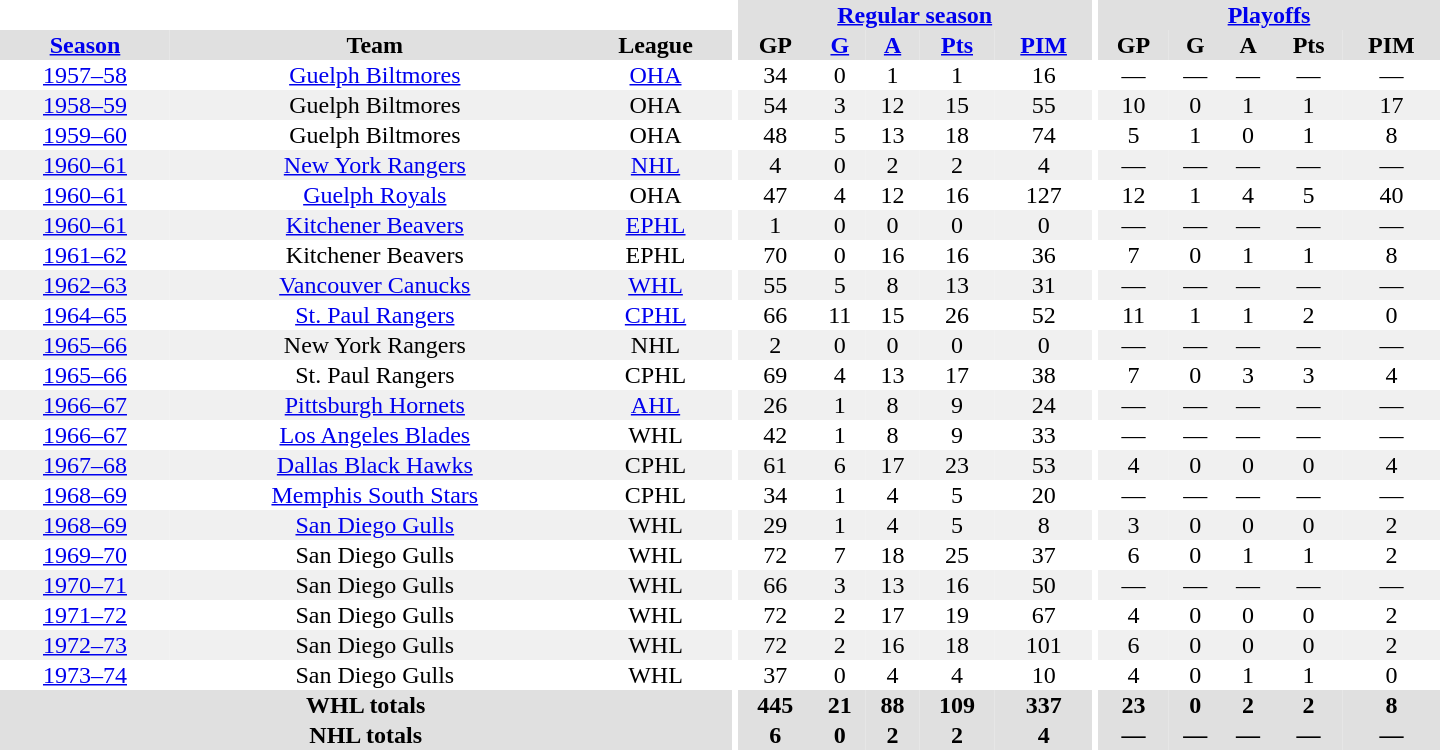<table border="0" cellpadding="1" cellspacing="0" style="text-align:center; width:60em">
<tr bgcolor="#e0e0e0">
<th colspan="3" bgcolor="#ffffff"></th>
<th rowspan="100" bgcolor="#ffffff"></th>
<th colspan="5"><a href='#'>Regular season</a></th>
<th rowspan="100" bgcolor="#ffffff"></th>
<th colspan="5"><a href='#'>Playoffs</a></th>
</tr>
<tr bgcolor="#e0e0e0">
<th><a href='#'>Season</a></th>
<th>Team</th>
<th>League</th>
<th>GP</th>
<th><a href='#'>G</a></th>
<th><a href='#'>A</a></th>
<th><a href='#'>Pts</a></th>
<th><a href='#'>PIM</a></th>
<th>GP</th>
<th>G</th>
<th>A</th>
<th>Pts</th>
<th>PIM</th>
</tr>
<tr>
<td><a href='#'>1957–58</a></td>
<td><a href='#'>Guelph Biltmores</a></td>
<td><a href='#'>OHA</a></td>
<td>34</td>
<td>0</td>
<td>1</td>
<td>1</td>
<td>16</td>
<td>—</td>
<td>—</td>
<td>—</td>
<td>—</td>
<td>—</td>
</tr>
<tr bgcolor="#f0f0f0">
<td><a href='#'>1958–59</a></td>
<td>Guelph Biltmores</td>
<td>OHA</td>
<td>54</td>
<td>3</td>
<td>12</td>
<td>15</td>
<td>55</td>
<td>10</td>
<td>0</td>
<td>1</td>
<td>1</td>
<td>17</td>
</tr>
<tr>
<td><a href='#'>1959–60</a></td>
<td>Guelph Biltmores</td>
<td>OHA</td>
<td>48</td>
<td>5</td>
<td>13</td>
<td>18</td>
<td>74</td>
<td>5</td>
<td>1</td>
<td>0</td>
<td>1</td>
<td>8</td>
</tr>
<tr bgcolor="#f0f0f0">
<td><a href='#'>1960–61</a></td>
<td><a href='#'>New York Rangers</a></td>
<td><a href='#'>NHL</a></td>
<td>4</td>
<td>0</td>
<td>2</td>
<td>2</td>
<td>4</td>
<td>—</td>
<td>—</td>
<td>—</td>
<td>—</td>
<td>—</td>
</tr>
<tr>
<td><a href='#'>1960–61</a></td>
<td><a href='#'>Guelph Royals</a></td>
<td>OHA</td>
<td>47</td>
<td>4</td>
<td>12</td>
<td>16</td>
<td>127</td>
<td>12</td>
<td>1</td>
<td>4</td>
<td>5</td>
<td>40</td>
</tr>
<tr bgcolor="#f0f0f0">
<td><a href='#'>1960–61</a></td>
<td><a href='#'>Kitchener Beavers</a></td>
<td><a href='#'>EPHL</a></td>
<td>1</td>
<td>0</td>
<td>0</td>
<td>0</td>
<td>0</td>
<td>—</td>
<td>—</td>
<td>—</td>
<td>—</td>
<td>—</td>
</tr>
<tr>
<td><a href='#'>1961–62</a></td>
<td>Kitchener Beavers</td>
<td>EPHL</td>
<td>70</td>
<td>0</td>
<td>16</td>
<td>16</td>
<td>36</td>
<td>7</td>
<td>0</td>
<td>1</td>
<td>1</td>
<td>8</td>
</tr>
<tr bgcolor="#f0f0f0">
<td><a href='#'>1962–63</a></td>
<td><a href='#'>Vancouver Canucks</a></td>
<td><a href='#'>WHL</a></td>
<td>55</td>
<td>5</td>
<td>8</td>
<td>13</td>
<td>31</td>
<td>—</td>
<td>—</td>
<td>—</td>
<td>—</td>
<td>—</td>
</tr>
<tr>
<td><a href='#'>1964–65</a></td>
<td><a href='#'>St. Paul Rangers</a></td>
<td><a href='#'>CPHL</a></td>
<td>66</td>
<td>11</td>
<td>15</td>
<td>26</td>
<td>52</td>
<td>11</td>
<td>1</td>
<td>1</td>
<td>2</td>
<td>0</td>
</tr>
<tr bgcolor="#f0f0f0">
<td><a href='#'>1965–66</a></td>
<td>New York Rangers</td>
<td>NHL</td>
<td>2</td>
<td>0</td>
<td>0</td>
<td>0</td>
<td>0</td>
<td>—</td>
<td>—</td>
<td>—</td>
<td>—</td>
<td>—</td>
</tr>
<tr>
<td><a href='#'>1965–66</a></td>
<td>St. Paul Rangers</td>
<td>CPHL</td>
<td>69</td>
<td>4</td>
<td>13</td>
<td>17</td>
<td>38</td>
<td>7</td>
<td>0</td>
<td>3</td>
<td>3</td>
<td>4</td>
</tr>
<tr bgcolor="#f0f0f0">
<td><a href='#'>1966–67</a></td>
<td><a href='#'>Pittsburgh Hornets</a></td>
<td><a href='#'>AHL</a></td>
<td>26</td>
<td>1</td>
<td>8</td>
<td>9</td>
<td>24</td>
<td>—</td>
<td>—</td>
<td>—</td>
<td>—</td>
<td>—</td>
</tr>
<tr>
<td><a href='#'>1966–67</a></td>
<td><a href='#'>Los Angeles Blades</a></td>
<td>WHL</td>
<td>42</td>
<td>1</td>
<td>8</td>
<td>9</td>
<td>33</td>
<td>—</td>
<td>—</td>
<td>—</td>
<td>—</td>
<td>—</td>
</tr>
<tr bgcolor="#f0f0f0">
<td><a href='#'>1967–68</a></td>
<td><a href='#'>Dallas Black Hawks</a></td>
<td>CPHL</td>
<td>61</td>
<td>6</td>
<td>17</td>
<td>23</td>
<td>53</td>
<td>4</td>
<td>0</td>
<td>0</td>
<td>0</td>
<td>4</td>
</tr>
<tr>
<td><a href='#'>1968–69</a></td>
<td><a href='#'>Memphis South Stars</a></td>
<td>CPHL</td>
<td>34</td>
<td>1</td>
<td>4</td>
<td>5</td>
<td>20</td>
<td>—</td>
<td>—</td>
<td>—</td>
<td>—</td>
<td>—</td>
</tr>
<tr bgcolor="#f0f0f0">
<td><a href='#'>1968–69</a></td>
<td><a href='#'>San Diego Gulls</a></td>
<td>WHL</td>
<td>29</td>
<td>1</td>
<td>4</td>
<td>5</td>
<td>8</td>
<td>3</td>
<td>0</td>
<td>0</td>
<td>0</td>
<td>2</td>
</tr>
<tr>
<td><a href='#'>1969–70</a></td>
<td>San Diego Gulls</td>
<td>WHL</td>
<td>72</td>
<td>7</td>
<td>18</td>
<td>25</td>
<td>37</td>
<td>6</td>
<td>0</td>
<td>1</td>
<td>1</td>
<td>2</td>
</tr>
<tr bgcolor="#f0f0f0">
<td><a href='#'>1970–71</a></td>
<td>San Diego Gulls</td>
<td>WHL</td>
<td>66</td>
<td>3</td>
<td>13</td>
<td>16</td>
<td>50</td>
<td>—</td>
<td>—</td>
<td>—</td>
<td>—</td>
<td>—</td>
</tr>
<tr>
<td><a href='#'>1971–72</a></td>
<td>San Diego Gulls</td>
<td>WHL</td>
<td>72</td>
<td>2</td>
<td>17</td>
<td>19</td>
<td>67</td>
<td>4</td>
<td>0</td>
<td>0</td>
<td>0</td>
<td>2</td>
</tr>
<tr bgcolor="#f0f0f0">
<td><a href='#'>1972–73</a></td>
<td>San Diego Gulls</td>
<td>WHL</td>
<td>72</td>
<td>2</td>
<td>16</td>
<td>18</td>
<td>101</td>
<td>6</td>
<td>0</td>
<td>0</td>
<td>0</td>
<td>2</td>
</tr>
<tr>
<td><a href='#'>1973–74</a></td>
<td>San Diego Gulls</td>
<td>WHL</td>
<td>37</td>
<td>0</td>
<td>4</td>
<td>4</td>
<td>10</td>
<td>4</td>
<td>0</td>
<td>1</td>
<td>1</td>
<td>0</td>
</tr>
<tr bgcolor="#e0e0e0">
<th colspan="3">WHL totals</th>
<th>445</th>
<th>21</th>
<th>88</th>
<th>109</th>
<th>337</th>
<th>23</th>
<th>0</th>
<th>2</th>
<th>2</th>
<th>8</th>
</tr>
<tr bgcolor="#e0e0e0">
<th colspan="3">NHL totals</th>
<th>6</th>
<th>0</th>
<th>2</th>
<th>2</th>
<th>4</th>
<th>—</th>
<th>—</th>
<th>—</th>
<th>—</th>
<th>—</th>
</tr>
</table>
